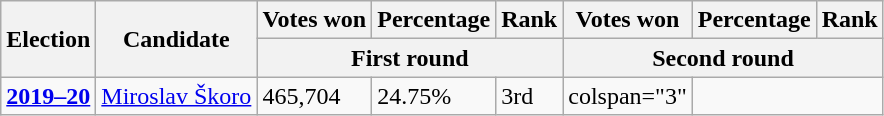<table class="wikitable">
<tr>
<th rowspan="2">Election</th>
<th rowspan="2">Candidate</th>
<th>Votes won</th>
<th>Percentage</th>
<th>Rank</th>
<th>Votes won</th>
<th>Percentage</th>
<th>Rank</th>
</tr>
<tr>
<th colspan="3">First round</th>
<th colspan="3">Second round</th>
</tr>
<tr>
<td><a href='#'><strong>2019–20</strong></a></td>
<td><a href='#'>Miroslav Škoro</a></td>
<td>465,704</td>
<td>24.75%</td>
<td>3rd</td>
<td>colspan="3" </td>
</tr>
</table>
